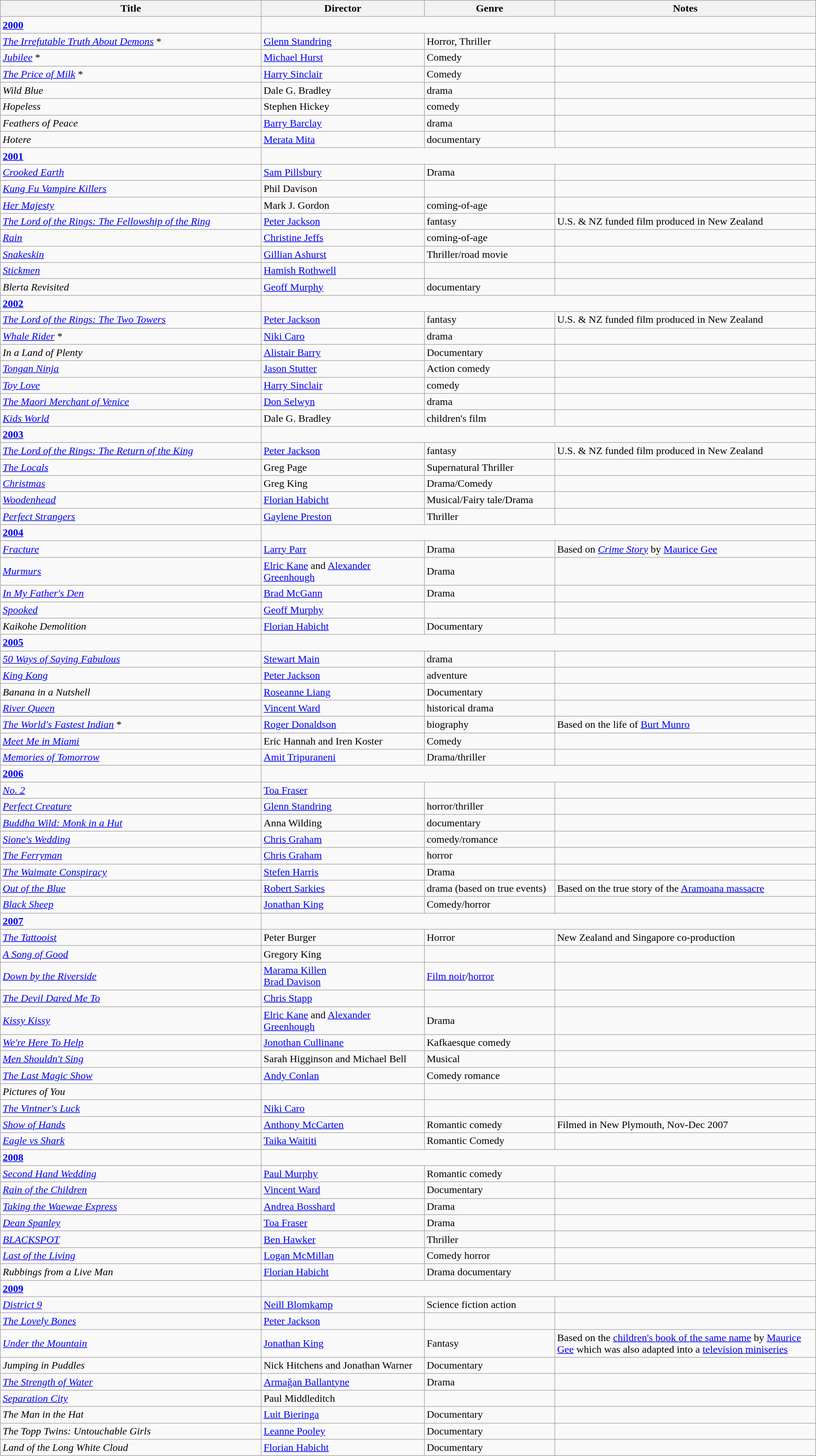<table class="wikitable" width= "100%">
<tr>
<th width=32%>Title</th>
<th width=20%>Director</th>
<th width=16%>Genre</th>
<th width=32%>Notes</th>
</tr>
<tr>
<td><strong><a href='#'>2000</a></strong></td>
</tr>
<tr>
<td><em><a href='#'>The Irrefutable Truth About Demons</a></em> *</td>
<td><a href='#'>Glenn Standring</a></td>
<td>Horror, Thriller</td>
<td></td>
</tr>
<tr>
<td><em><a href='#'>Jubilee</a></em> *</td>
<td><a href='#'>Michael Hurst</a></td>
<td>Comedy</td>
<td></td>
</tr>
<tr>
<td><em><a href='#'>The Price of Milk</a></em> *</td>
<td><a href='#'>Harry Sinclair</a></td>
<td>Comedy</td>
<td></td>
</tr>
<tr>
<td><em>Wild Blue</em></td>
<td>Dale G. Bradley</td>
<td>drama</td>
<td></td>
</tr>
<tr>
<td><em>Hopeless</em></td>
<td>Stephen Hickey</td>
<td>comedy</td>
<td></td>
</tr>
<tr>
<td><em>Feathers of Peace</em></td>
<td><a href='#'>Barry Barclay</a></td>
<td>drama</td>
<td></td>
</tr>
<tr>
<td><em>Hotere</em></td>
<td><a href='#'>Merata Mita</a></td>
<td>documentary</td>
<td></td>
</tr>
<tr>
<td><strong><a href='#'>2001</a></strong></td>
</tr>
<tr>
<td><em><a href='#'>Crooked Earth</a></em></td>
<td><a href='#'>Sam Pillsbury</a></td>
<td>Drama</td>
<td></td>
</tr>
<tr>
<td><em><a href='#'>Kung Fu Vampire Killers</a></em></td>
<td>Phil Davison</td>
<td></td>
<td></td>
</tr>
<tr>
<td><em><a href='#'>Her Majesty</a></em></td>
<td>Mark J. Gordon</td>
<td>coming-of-age</td>
<td></td>
</tr>
<tr>
<td><em><a href='#'>The Lord of the Rings: The Fellowship of the Ring</a></em></td>
<td><a href='#'>Peter Jackson</a></td>
<td>fantasy</td>
<td>U.S. & NZ funded film produced in New Zealand</td>
</tr>
<tr>
<td><em><a href='#'>Rain</a></em></td>
<td><a href='#'>Christine Jeffs</a></td>
<td>coming-of-age</td>
<td></td>
</tr>
<tr>
<td><em><a href='#'>Snakeskin</a></em></td>
<td><a href='#'>Gillian Ashurst</a></td>
<td>Thriller/road movie</td>
<td></td>
</tr>
<tr>
<td><em><a href='#'>Stickmen</a></em></td>
<td><a href='#'>Hamish Rothwell</a></td>
<td></td>
<td></td>
</tr>
<tr>
<td><em>Blerta Revisited</em></td>
<td><a href='#'>Geoff Murphy</a></td>
<td>documentary</td>
<td></td>
</tr>
<tr>
<td><strong><a href='#'>2002</a></strong></td>
</tr>
<tr>
<td><em><a href='#'>The Lord of the Rings: The Two Towers</a></em></td>
<td><a href='#'>Peter Jackson</a></td>
<td>fantasy</td>
<td>U.S. & NZ funded film produced in New Zealand</td>
</tr>
<tr>
<td><em><a href='#'>Whale Rider</a></em> *</td>
<td><a href='#'>Niki Caro</a></td>
<td>drama</td>
<td></td>
</tr>
<tr>
<td><em>In a Land of Plenty</em></td>
<td><a href='#'>Alistair Barry</a></td>
<td>Documentary</td>
<td></td>
</tr>
<tr>
<td><em><a href='#'>Tongan Ninja</a></em></td>
<td><a href='#'>Jason Stutter</a></td>
<td>Action comedy</td>
<td></td>
</tr>
<tr>
<td><a href='#'><em>Toy Love</em></a></td>
<td><a href='#'>Harry Sinclair</a></td>
<td>comedy</td>
<td></td>
</tr>
<tr>
<td><em><a href='#'>The Maori Merchant of Venice</a></em></td>
<td><a href='#'>Don Selwyn</a></td>
<td>drama</td>
<td></td>
</tr>
<tr>
<td><a href='#'><em>Kids World</em></a></td>
<td>Dale G. Bradley</td>
<td>children's film</td>
<td></td>
</tr>
<tr>
<td><strong><a href='#'>2003</a></strong></td>
</tr>
<tr>
<td><em><a href='#'>The Lord of the Rings: The Return of the King</a></em></td>
<td><a href='#'>Peter Jackson</a></td>
<td>fantasy</td>
<td>U.S. & NZ funded film produced in New Zealand</td>
</tr>
<tr>
<td><em><a href='#'>The Locals</a></em></td>
<td>Greg Page</td>
<td>Supernatural Thriller</td>
<td></td>
</tr>
<tr>
<td><em><a href='#'>Christmas</a></em></td>
<td>Greg King</td>
<td>Drama/Comedy</td>
<td></td>
</tr>
<tr>
<td><em><a href='#'>Woodenhead</a></em></td>
<td><a href='#'>Florian Habicht</a></td>
<td>Musical/Fairy tale/Drama</td>
<td></td>
</tr>
<tr>
<td><a href='#'><em>Perfect Strangers</em></a></td>
<td><a href='#'>Gaylene Preston</a></td>
<td>Thriller</td>
<td></td>
</tr>
<tr>
<td><strong><a href='#'>2004</a></strong></td>
</tr>
<tr>
<td><em><a href='#'>Fracture</a></em></td>
<td><a href='#'>Larry Parr</a></td>
<td>Drama</td>
<td>Based on <a href='#'><em>Crime Story</em></a> by <a href='#'>Maurice Gee</a></td>
</tr>
<tr>
<td><em><a href='#'>Murmurs</a></em></td>
<td><a href='#'>Elric Kane</a> and <a href='#'>Alexander Greenhough</a></td>
<td>Drama</td>
<td></td>
</tr>
<tr>
<td><em><a href='#'>In My Father's Den</a></em></td>
<td><a href='#'>Brad McGann</a></td>
<td>Drama</td>
<td></td>
</tr>
<tr>
<td><em><a href='#'>Spooked</a></em></td>
<td><a href='#'>Geoff Murphy</a></td>
<td></td>
<td></td>
</tr>
<tr>
<td><em>Kaikohe Demolition</em></td>
<td><a href='#'>Florian Habicht</a></td>
<td>Documentary</td>
<td></td>
</tr>
<tr>
<td><strong><a href='#'>2005</a></strong></td>
</tr>
<tr>
<td><em><a href='#'>50 Ways of Saying Fabulous</a></em></td>
<td><a href='#'>Stewart Main</a></td>
<td>drama</td>
<td></td>
</tr>
<tr>
<td><em><a href='#'>King Kong</a></em></td>
<td><a href='#'>Peter Jackson</a></td>
<td>adventure</td>
<td></td>
</tr>
<tr>
<td><em>Banana in a Nutshell</em></td>
<td><a href='#'>Roseanne Liang</a></td>
<td>Documentary</td>
<td></td>
</tr>
<tr>
<td><em><a href='#'>River Queen</a></em></td>
<td><a href='#'>Vincent Ward</a></td>
<td>historical drama</td>
<td></td>
</tr>
<tr>
<td><em><a href='#'>The World's Fastest Indian</a></em> *</td>
<td><a href='#'>Roger Donaldson</a></td>
<td>biography</td>
<td>Based on the life of <a href='#'>Burt Munro</a></td>
</tr>
<tr>
<td><em><a href='#'>Meet Me in Miami</a></em></td>
<td>Eric Hannah and Iren Koster</td>
<td>Comedy</td>
<td></td>
</tr>
<tr>
<td><em><a href='#'>Memories of Tomorrow</a></em></td>
<td><a href='#'>Amit Tripuraneni</a></td>
<td>Drama/thriller</td>
<td></td>
</tr>
<tr>
<td><strong><a href='#'>2006</a></strong></td>
</tr>
<tr>
<td><em><a href='#'>No. 2</a></em></td>
<td><a href='#'>Toa Fraser</a></td>
<td></td>
<td></td>
</tr>
<tr>
<td><em><a href='#'>Perfect Creature</a></em></td>
<td><a href='#'>Glenn Standring</a></td>
<td>horror/thriller</td>
<td></td>
</tr>
<tr>
<td><em><a href='#'>Buddha Wild: Monk in a Hut</a></em></td>
<td>Anna Wilding</td>
<td>documentary</td>
<td></td>
</tr>
<tr>
<td><em><a href='#'>Sione's Wedding</a></em></td>
<td><a href='#'>Chris Graham</a></td>
<td>comedy/romance</td>
<td></td>
</tr>
<tr>
<td><em><a href='#'>The Ferryman</a></em></td>
<td><a href='#'>Chris Graham</a></td>
<td>horror</td>
<td></td>
</tr>
<tr>
<td><em><a href='#'>The Waimate Conspiracy</a></em></td>
<td><a href='#'>Stefen Harris</a></td>
<td>Drama</td>
<td></td>
</tr>
<tr>
<td><em><a href='#'>Out of the Blue</a></em></td>
<td><a href='#'>Robert Sarkies</a></td>
<td>drama (based on true events)</td>
<td>Based on the true story of the <a href='#'>Aramoana massacre</a></td>
</tr>
<tr>
<td><em><a href='#'>Black Sheep</a></em></td>
<td><a href='#'>Jonathan King</a></td>
<td>Comedy/horror</td>
<td></td>
</tr>
<tr>
<td><strong><a href='#'>2007</a></strong></td>
</tr>
<tr>
<td><em><a href='#'>The Tattooist</a></em></td>
<td>Peter Burger</td>
<td>Horror</td>
<td>New Zealand and Singapore co-production</td>
</tr>
<tr>
<td><em><a href='#'>A Song of Good</a></em></td>
<td>Gregory King</td>
<td></td>
<td></td>
</tr>
<tr>
<td><em><a href='#'>Down by the Riverside</a></em></td>
<td><a href='#'>Marama Killen</a><br><a href='#'>Brad Davison</a></td>
<td><a href='#'>Film noir</a>/<a href='#'>horror</a></td>
<td></td>
</tr>
<tr>
<td><em><a href='#'>The Devil Dared Me To</a></em></td>
<td><a href='#'>Chris Stapp</a></td>
<td></td>
<td></td>
</tr>
<tr>
<td><em><a href='#'>Kissy Kissy</a></em></td>
<td><a href='#'>Elric Kane</a> and <a href='#'>Alexander Greenhough</a></td>
<td>Drama</td>
<td></td>
</tr>
<tr>
<td><em><a href='#'>We're Here To Help</a></em></td>
<td><a href='#'>Jonothan Cullinane</a></td>
<td>Kafkaesque comedy</td>
<td></td>
</tr>
<tr>
<td><em><a href='#'>Men Shouldn't Sing</a></em></td>
<td>Sarah Higginson and Michael Bell</td>
<td>Musical</td>
<td></td>
</tr>
<tr>
<td><em><a href='#'>The Last Magic Show</a></em></td>
<td><a href='#'>Andy Conlan</a></td>
<td>Comedy romance</td>
<td></td>
</tr>
<tr>
<td><em>Pictures of You</em></td>
<td></td>
<td></td>
<td></td>
</tr>
<tr>
<td><em><a href='#'>The Vintner's Luck</a></em></td>
<td><a href='#'>Niki Caro</a></td>
<td></td>
<td></td>
</tr>
<tr>
<td><em><a href='#'>Show of Hands</a></em></td>
<td><a href='#'>Anthony McCarten</a></td>
<td>Romantic comedy</td>
<td>Filmed in New Plymouth, Nov-Dec 2007</td>
</tr>
<tr>
<td><em><a href='#'>Eagle vs Shark</a></em></td>
<td><a href='#'>Taika Waititi</a></td>
<td>Romantic Comedy</td>
<td></td>
</tr>
<tr>
<td><strong><a href='#'>2008</a></strong></td>
</tr>
<tr>
<td><em><a href='#'>Second Hand Wedding</a></em></td>
<td><a href='#'>Paul Murphy</a></td>
<td>Romantic comedy</td>
<td></td>
</tr>
<tr>
<td><em><a href='#'>Rain of the Children</a></em></td>
<td><a href='#'>Vincent Ward</a></td>
<td>Documentary</td>
<td></td>
</tr>
<tr>
<td><em><a href='#'>Taking the Waewae Express</a></em></td>
<td><a href='#'>Andrea Bosshard</a></td>
<td>Drama</td>
<td></td>
</tr>
<tr>
<td><em><a href='#'>Dean Spanley</a></em></td>
<td><a href='#'>Toa Fraser</a></td>
<td>Drama</td>
<td></td>
</tr>
<tr>
<td><em><a href='#'>BLACKSPOT</a></em></td>
<td><a href='#'>Ben Hawker</a></td>
<td>Thriller</td>
<td></td>
</tr>
<tr>
<td><em><a href='#'>Last of the Living</a></em></td>
<td><a href='#'>Logan McMillan</a></td>
<td>Comedy horror</td>
<td></td>
</tr>
<tr>
<td><em>Rubbings from a Live Man</em></td>
<td><a href='#'>Florian Habicht</a></td>
<td>Drama documentary</td>
<td></td>
</tr>
<tr>
<td><strong><a href='#'>2009</a></strong></td>
</tr>
<tr>
<td><em><a href='#'>District 9</a></em></td>
<td><a href='#'>Neill Blomkamp</a></td>
<td>Science fiction action</td>
<td></td>
</tr>
<tr>
<td><em><a href='#'>The Lovely Bones</a></em></td>
<td><a href='#'>Peter Jackson</a></td>
<td></td>
<td></td>
</tr>
<tr>
<td><em><a href='#'>Under the Mountain</a></em></td>
<td><a href='#'>Jonathan King</a></td>
<td>Fantasy</td>
<td>Based on the <a href='#'>children's book of the same name</a> by <a href='#'>Maurice Gee</a> which was also adapted into a <a href='#'>television miniseries</a></td>
</tr>
<tr>
<td><em>Jumping in Puddles</em></td>
<td>Nick Hitchens and Jonathan Warner</td>
<td>Documentary</td>
<td></td>
</tr>
<tr>
<td><em><a href='#'>The Strength of Water</a></em></td>
<td><a href='#'>Armağan Ballantyne</a></td>
<td>Drama</td>
<td></td>
</tr>
<tr>
<td><em><a href='#'>Separation City</a></em></td>
<td>Paul Middleditch</td>
<td></td>
<td></td>
</tr>
<tr>
<td><em>The Man in the Hat</em></td>
<td><a href='#'>Luit Bieringa</a></td>
<td>Documentary</td>
<td></td>
</tr>
<tr>
<td><em>The Topp Twins: Untouchable Girls</em></td>
<td><a href='#'>Leanne Pooley</a></td>
<td>Documentary</td>
<td></td>
</tr>
<tr>
<td><em>Land of the Long White Cloud</em></td>
<td><a href='#'>Florian Habicht</a></td>
<td>Documentary</td>
<td></td>
</tr>
</table>
